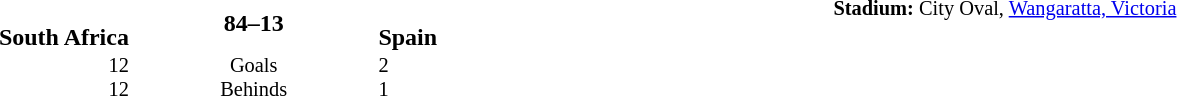<table style="width: 100%; background: transparent;" cellspacing="0">
<tr>
<td align=center valign=top rowspan=3 width=15%></td>
</tr>
<tr>
<td width=24% align=right><br><strong>South Africa</strong></td>
<td align=center width=13%><strong>84–13</strong></td>
<td width=24%><br><strong>Spain</strong></td>
<td style=font-size:85% rowspan=2 valign=top><strong>Stadium:</strong> City Oval, <a href='#'>Wangaratta, Victoria</a></td>
</tr>
<tr style=font-size:85%>
<td align=right valign=top>12<br> 12</td>
<td align=center valign=top>Goals <br>Behinds</td>
<td valign=top>2<br> 1</td>
</tr>
</table>
